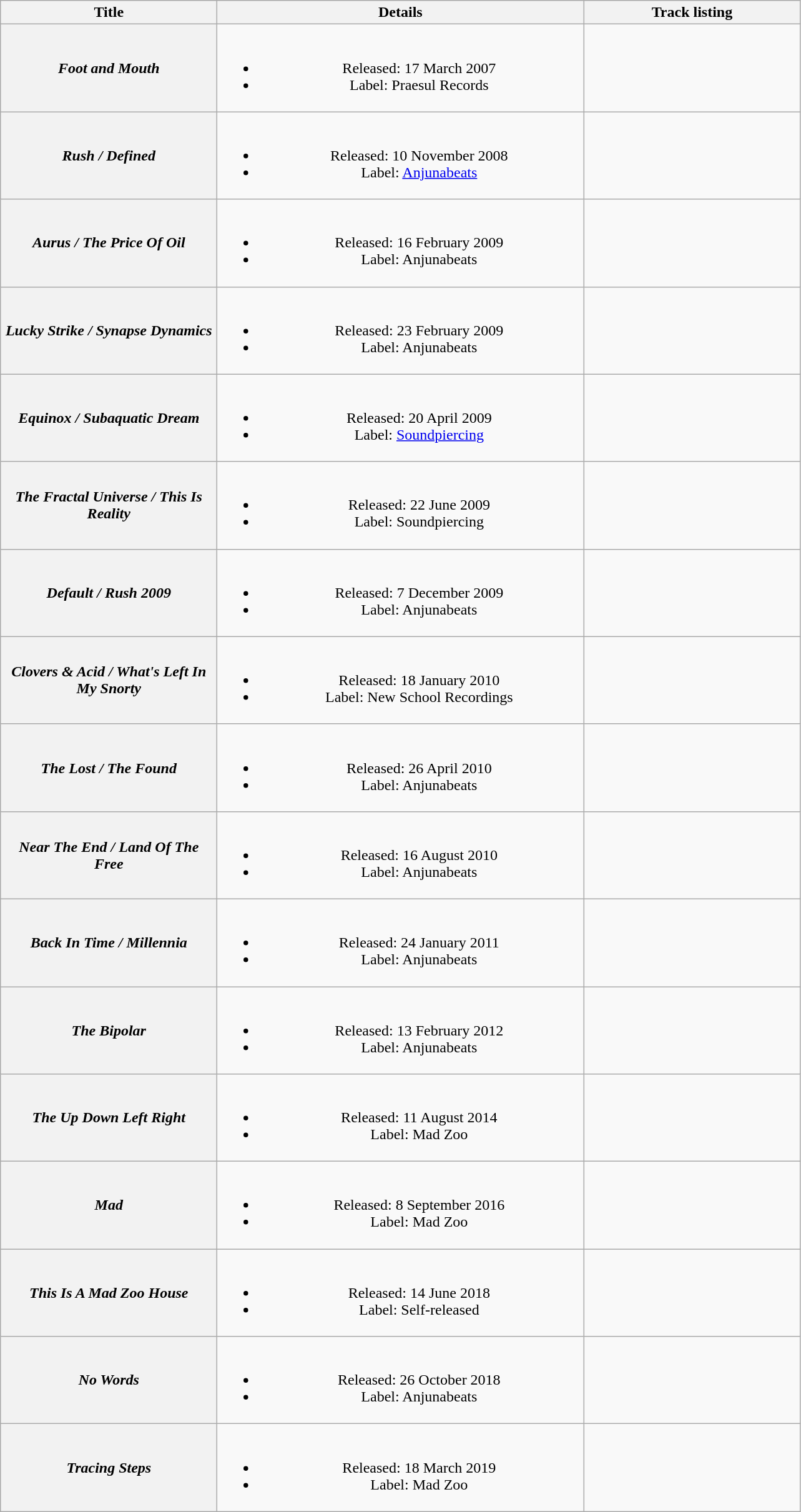<table class="wikitable plainrowheaders" style="text-align:center;">
<tr>
<th scope="col" style="width:14em;">Title</th>
<th scope="col" style="width:24em;">Details</th>
<th scope="col" style="width:14em;">Track listing</th>
</tr>
<tr>
<th scope="row"><em>Foot and Mouth</em></th>
<td><br><ul><li>Released: 17 March 2007</li><li>Label: Praesul Records</li></ul></td>
<td></td>
</tr>
<tr>
<th scope="row"><em>Rush / Defined</em></th>
<td><br><ul><li>Released: 10 November 2008</li><li>Label: <a href='#'>Anjunabeats</a></li></ul></td>
<td></td>
</tr>
<tr>
<th scope="row"><em>Aurus / The Price Of Oil</em></th>
<td><br><ul><li>Released: 16 February 2009</li><li>Label: Anjunabeats</li></ul></td>
<td></td>
</tr>
<tr>
<th scope="row"><em>Lucky Strike / Synapse Dynamics</em></th>
<td><br><ul><li>Released: 23 February 2009</li><li>Label: Anjunabeats</li></ul></td>
<td></td>
</tr>
<tr>
<th scope="row"><em>Equinox / Subaquatic Dream</em></th>
<td><br><ul><li>Released: 20 April 2009</li><li>Label: <a href='#'>Soundpiercing</a></li></ul></td>
<td></td>
</tr>
<tr>
<th scope="row"><em>The Fractal Universe / This Is Reality</em></th>
<td><br><ul><li>Released: 22 June 2009</li><li>Label: Soundpiercing</li></ul></td>
<td></td>
</tr>
<tr>
<th scope="row"><em>Default / Rush 2009</em></th>
<td><br><ul><li>Released: 7 December 2009</li><li>Label: Anjunabeats</li></ul></td>
<td></td>
</tr>
<tr>
<th scope="row"><em>Clovers & Acid / What's Left In My Snorty</em></th>
<td><br><ul><li>Released: 18 January 2010</li><li>Label: New School Recordings</li></ul></td>
<td></td>
</tr>
<tr>
<th scope="row"><em>The Lost / The Found</em></th>
<td><br><ul><li>Released: 26 April 2010</li><li>Label: Anjunabeats</li></ul></td>
<td></td>
</tr>
<tr>
<th scope="row"><em>Near The End / Land Of The Free</em></th>
<td><br><ul><li>Released: 16 August 2010</li><li>Label: Anjunabeats</li></ul></td>
<td></td>
</tr>
<tr>
<th scope="row"><em>Back In Time / Millennia</em></th>
<td><br><ul><li>Released: 24 January 2011</li><li>Label: Anjunabeats</li></ul></td>
<td></td>
</tr>
<tr>
<th scope="row"><em>The Bipolar</em></th>
<td><br><ul><li>Released: 13 February 2012</li><li>Label: Anjunabeats</li></ul></td>
<td></td>
</tr>
<tr>
<th scope="row"><em>The Up Down Left Right</em></th>
<td><br><ul><li>Released: 11 August 2014</li><li>Label: Mad Zoo</li></ul></td>
<td></td>
</tr>
<tr>
<th scope="row"><em>Mad</em></th>
<td><br><ul><li>Released: 8 September 2016</li><li>Label: Mad Zoo</li></ul></td>
<td></td>
</tr>
<tr>
<th scope="row"><em>This Is A Mad Zoo House</em></th>
<td><br><ul><li>Released: 14 June 2018</li><li>Label: Self-released</li></ul></td>
<td></td>
</tr>
<tr>
<th scope="row"><em>No Words</em></th>
<td><br><ul><li>Released: 26 October 2018</li><li>Label: Anjunabeats</li></ul></td>
<td></td>
</tr>
<tr>
<th scope="row"><em>Tracing Steps</em></th>
<td><br><ul><li>Released: 18 March 2019</li><li>Label: Mad Zoo</li></ul></td>
<td></td>
</tr>
</table>
